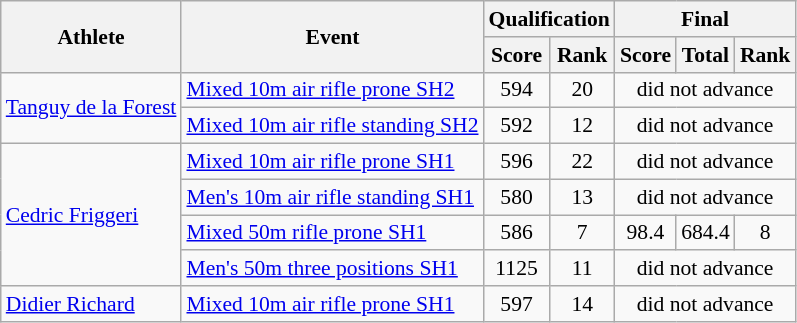<table class=wikitable style="font-size:90%">
<tr>
<th rowspan="2">Athlete</th>
<th rowspan="2">Event</th>
<th colspan="2">Qualification</th>
<th colspan="3">Final</th>
</tr>
<tr>
<th>Score</th>
<th>Rank</th>
<th>Score</th>
<th>Total</th>
<th>Rank</th>
</tr>
<tr>
<td rowspan="2"><a href='#'>Tanguy de la Forest</a></td>
<td><a href='#'>Mixed 10m air rifle prone SH2</a></td>
<td align=center>594</td>
<td align=center>20</td>
<td align=center colspan="3">did not advance</td>
</tr>
<tr>
<td><a href='#'>Mixed 10m air rifle standing SH2</a></td>
<td align=center>592</td>
<td align=center>12</td>
<td align=center colspan="3">did not advance</td>
</tr>
<tr>
<td rowspan="4"><a href='#'>Cedric Friggeri</a></td>
<td><a href='#'>Mixed 10m air rifle prone SH1</a></td>
<td align=center>596</td>
<td align=center>22</td>
<td align=center colspan="3">did not advance</td>
</tr>
<tr>
<td><a href='#'>Men's 10m air rifle standing SH1</a></td>
<td align=center>580</td>
<td align=center>13</td>
<td align=center colspan="3">did not advance</td>
</tr>
<tr>
<td><a href='#'>Mixed 50m rifle prone SH1</a></td>
<td align=center>586</td>
<td align=center>7</td>
<td align=center>98.4</td>
<td align=center>684.4</td>
<td align=center>8</td>
</tr>
<tr>
<td><a href='#'>Men's 50m three positions SH1</a></td>
<td align=center>1125</td>
<td align=center>11</td>
<td align=center colspan="3">did not advance</td>
</tr>
<tr>
<td><a href='#'>Didier Richard</a></td>
<td><a href='#'>Mixed 10m air rifle prone SH1</a></td>
<td align=center>597</td>
<td align=center>14</td>
<td align=center colspan="3">did not advance</td>
</tr>
</table>
